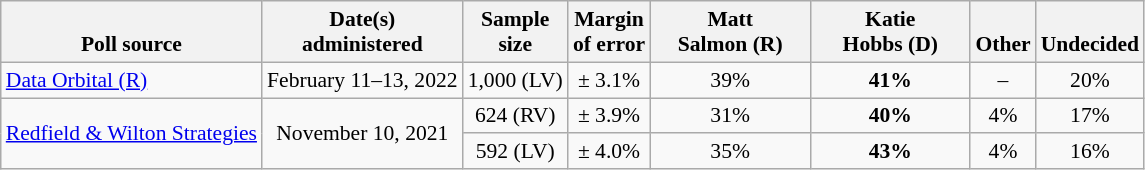<table class="wikitable" style="font-size:90%;text-align:center;">
<tr valign=bottom>
<th>Poll source</th>
<th>Date(s)<br>administered</th>
<th>Sample<br>size</th>
<th>Margin<br>of error</th>
<th style="width:100px;">Matt<br>Salmon (R)</th>
<th style="width:100px;">Katie<br>Hobbs (D)</th>
<th>Other</th>
<th>Undecided</th>
</tr>
<tr>
<td style="text-align:left;"><a href='#'>Data Orbital (R)</a></td>
<td>February 11–13, 2022</td>
<td>1,000 (LV)</td>
<td>± 3.1%</td>
<td>39%</td>
<td><strong>41%</strong></td>
<td>–</td>
<td>20%</td>
</tr>
<tr>
<td style="text-align:left;" rowspan="2"><a href='#'>Redfield & Wilton Strategies</a></td>
<td rowspan="2">November 10, 2021</td>
<td>624 (RV)</td>
<td>± 3.9%</td>
<td>31%</td>
<td><strong>40%</strong></td>
<td>4%</td>
<td>17%</td>
</tr>
<tr>
<td>592 (LV)</td>
<td>± 4.0%</td>
<td>35%</td>
<td><strong>43%</strong></td>
<td>4%</td>
<td>16%</td>
</tr>
</table>
